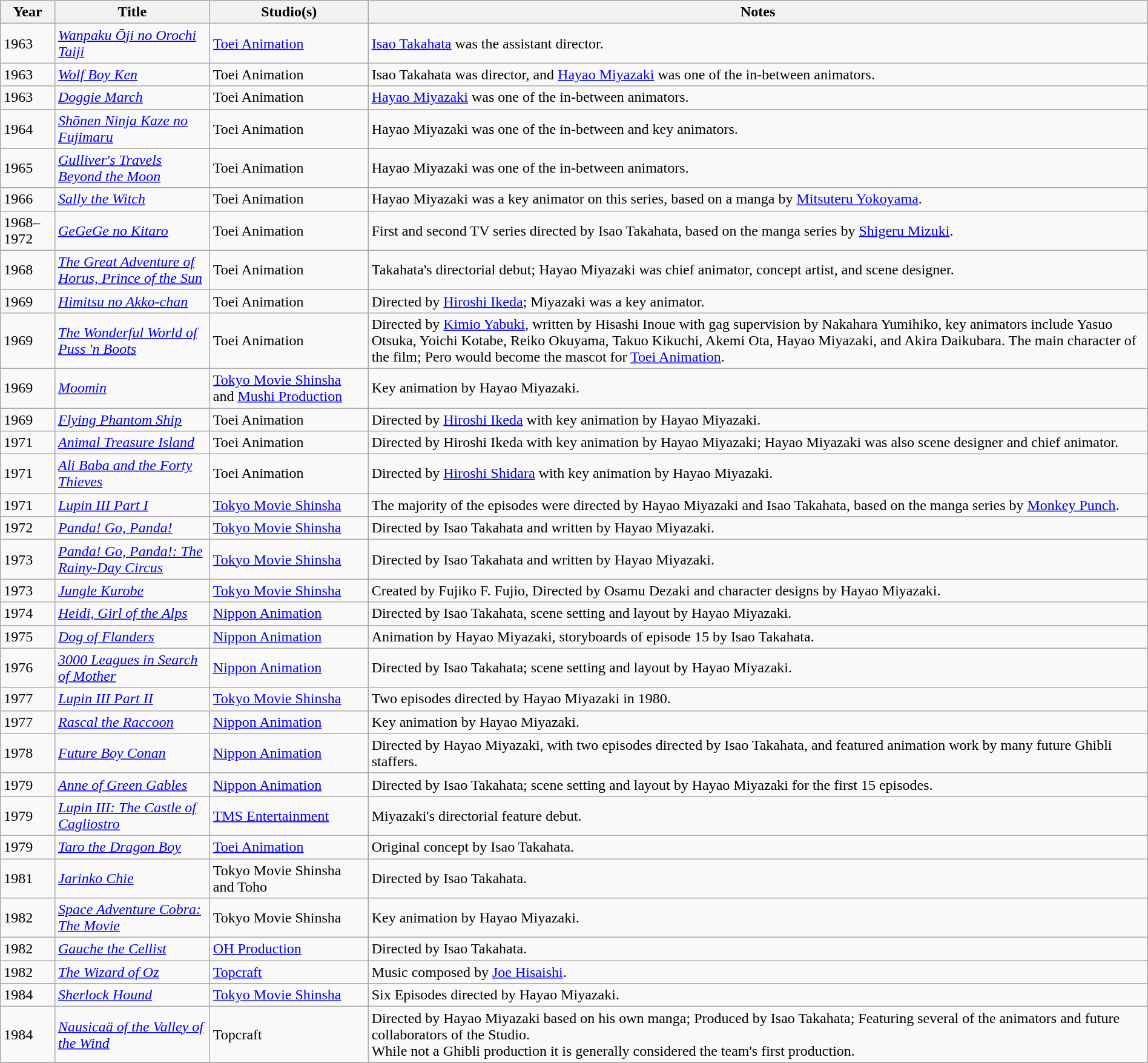<table class="wikitable sortable"  style="width:100%;">
<tr>
<th data-sort-type="number">Year</th>
<th data-sort-type="text">Title</th>
<th data-sort-type="text">Studio(s)</th>
<th data-sort-type="text">Notes</th>
</tr>
<tr>
<td>1963</td>
<td><em><a href='#'>Wanpaku Ōji no Orochi Taiji</a></em></td>
<td><a href='#'>Toei Animation</a></td>
<td><a href='#'>Isao Takahata</a> was the assistant director.</td>
</tr>
<tr>
<td>1963</td>
<td><em><a href='#'>Wolf Boy Ken</a></em></td>
<td>Toei Animation</td>
<td>Isao Takahata was director, and <a href='#'>Hayao Miyazaki</a> was one of the in-between animators.</td>
</tr>
<tr>
<td>1963</td>
<td><em><a href='#'>Doggie March</a></em></td>
<td>Toei Animation</td>
<td><a href='#'>Hayao Miyazaki</a> was one of the in-between animators.</td>
</tr>
<tr>
<td>1964</td>
<td><em><a href='#'>Shōnen Ninja Kaze no Fujimaru</a></em></td>
<td>Toei Animation</td>
<td>Hayao Miyazaki was one of the in-between and key animators.</td>
</tr>
<tr>
<td>1965</td>
<td><em><a href='#'>Gulliver's Travels Beyond the Moon</a></em></td>
<td>Toei Animation</td>
<td>Hayao Miyazaki was one of the in-between animators.</td>
</tr>
<tr>
<td>1966</td>
<td><em><a href='#'>Sally the Witch</a></em></td>
<td>Toei Animation</td>
<td>Hayao Miyazaki was a key animator on this series, based on a manga by <a href='#'>Mitsuteru Yokoyama</a>.</td>
</tr>
<tr>
<td>1968–1972</td>
<td><em><a href='#'>GeGeGe no Kitaro</a></em></td>
<td>Toei Animation</td>
<td>First and second TV series directed by Isao Takahata, based on the manga series by <a href='#'>Shigeru Mizuki</a>.</td>
</tr>
<tr>
<td>1968</td>
<td><em><a href='#'>The Great Adventure of Horus, Prince of the Sun</a></em></td>
<td>Toei Animation</td>
<td>Takahata's directorial debut; Hayao Miyazaki was chief animator, concept artist, and scene designer.</td>
</tr>
<tr>
<td>1969</td>
<td><em><a href='#'>Himitsu no Akko-chan</a></em></td>
<td>Toei Animation</td>
<td>Directed by <a href='#'>Hiroshi Ikeda</a>; Miyazaki was a key animator.</td>
</tr>
<tr>
<td>1969</td>
<td><em><a href='#'>The Wonderful World of Puss 'n Boots</a></em></td>
<td>Toei Animation</td>
<td>Directed by <a href='#'>Kimio Yabuki</a>, written by Hisashi Inoue with gag supervision by Nakahara Yumihiko, key animators include Yasuo Otsuka, Yoichi Kotabe, Reiko Okuyama, Takuo Kikuchi, Akemi Ota, Hayao Miyazaki, and Akira Daikubara. The main character of the film; Pero would become the mascot for <a href='#'>Toei Animation</a>.</td>
</tr>
<tr>
<td>1969</td>
<td><em><a href='#'>Moomin</a></em></td>
<td><a href='#'>Tokyo Movie Shinsha</a> and <a href='#'>Mushi Production</a></td>
<td>Key animation by Hayao Miyazaki.</td>
</tr>
<tr>
<td>1969</td>
<td><em><a href='#'>Flying Phantom Ship</a></em></td>
<td>Toei Animation</td>
<td>Directed by <a href='#'>Hiroshi Ikeda</a> with key animation by Hayao Miyazaki.</td>
</tr>
<tr>
<td>1971</td>
<td><em><a href='#'>Animal Treasure Island</a></em></td>
<td>Toei Animation</td>
<td>Directed by Hiroshi Ikeda with key animation by Hayao Miyazaki; Hayao Miyazaki was also scene designer and chief animator.</td>
</tr>
<tr>
<td>1971</td>
<td><em><a href='#'>Ali Baba and the Forty Thieves</a></em></td>
<td>Toei Animation</td>
<td>Directed by <a href='#'>Hiroshi Shidara</a> with key animation by Hayao Miyazaki.</td>
</tr>
<tr>
<td>1971</td>
<td><em><a href='#'>Lupin III Part I</a></em></td>
<td><a href='#'>Tokyo Movie Shinsha</a></td>
<td>The majority of the episodes were directed by Hayao Miyazaki and Isao Takahata, based on the manga series by <a href='#'>Monkey Punch</a>.</td>
</tr>
<tr>
<td>1972</td>
<td><em><a href='#'>Panda! Go, Panda!</a></em></td>
<td><a href='#'>Tokyo Movie Shinsha</a></td>
<td>Directed by Isao Takahata and written by Hayao Miyazaki.</td>
</tr>
<tr>
<td>1973</td>
<td><em><a href='#'>Panda! Go, Panda!: The Rainy-Day Circus</a></em></td>
<td><a href='#'>Tokyo Movie Shinsha</a></td>
<td>Directed by Isao Takahata and written by Hayao Miyazaki.</td>
</tr>
<tr>
<td>1973</td>
<td><em><a href='#'>Jungle Kurobe</a></em></td>
<td><a href='#'>Tokyo Movie Shinsha</a></td>
<td>Created by Fujiko F. Fujio, Directed by Osamu Dezaki and character designs by Hayao Miyazaki.</td>
</tr>
<tr>
<td>1974</td>
<td><em><a href='#'>Heidi, Girl of the Alps</a></em></td>
<td><a href='#'>Nippon Animation</a></td>
<td>Directed by Isao Takahata, scene setting and layout by Hayao Miyazaki.</td>
</tr>
<tr>
<td>1975</td>
<td><em><a href='#'>Dog of Flanders</a></em></td>
<td><a href='#'>Nippon Animation</a></td>
<td>Animation by Hayao Miyazaki, storyboards of episode 15 by Isao Takahata.</td>
</tr>
<tr>
<td>1976</td>
<td><em><a href='#'>3000 Leagues in Search of Mother</a></em></td>
<td><a href='#'>Nippon Animation</a></td>
<td>Directed by Isao Takahata; scene setting and layout by Hayao Miyazaki.</td>
</tr>
<tr>
<td>1977</td>
<td><em><a href='#'>Lupin III Part II</a></em></td>
<td><a href='#'>Tokyo Movie Shinsha</a></td>
<td>Two episodes directed by Hayao Miyazaki in 1980.</td>
</tr>
<tr>
<td>1977</td>
<td><em><a href='#'>Rascal the Raccoon</a></em></td>
<td><a href='#'>Nippon Animation</a></td>
<td>Key animation by Hayao Miyazaki.</td>
</tr>
<tr>
<td>1978</td>
<td><em><a href='#'>Future Boy Conan</a></em></td>
<td><a href='#'>Nippon Animation</a></td>
<td>Directed by Hayao Miyazaki, with two episodes directed by Isao Takahata, and featured animation work by many future Ghibli staffers.</td>
</tr>
<tr>
<td>1979</td>
<td><em><a href='#'>Anne of Green Gables</a></em></td>
<td><a href='#'>Nippon Animation</a></td>
<td>Directed by Isao Takahata; scene setting and layout by Hayao Miyazaki for the first 15 episodes.</td>
</tr>
<tr>
<td>1979</td>
<td><em><a href='#'>Lupin III: The Castle of Cagliostro</a></em></td>
<td><a href='#'>TMS Entertainment</a></td>
<td>Miyazaki's directorial feature debut.</td>
</tr>
<tr>
<td>1979</td>
<td><em><a href='#'>Taro the Dragon Boy</a></em></td>
<td><a href='#'>Toei Animation</a></td>
<td>Original concept by Isao Takahata.</td>
</tr>
<tr>
<td>1981</td>
<td><em><a href='#'>Jarinko Chie</a></em></td>
<td>Tokyo Movie Shinsha and Toho</td>
<td>Directed by Isao Takahata.</td>
</tr>
<tr>
<td>1982</td>
<td><em><a href='#'>Space Adventure Cobra: The Movie</a></em></td>
<td>Tokyo Movie Shinsha</td>
<td>Key animation by Hayao Miyazaki.</td>
</tr>
<tr>
<td>1982</td>
<td><em><a href='#'>Gauche the Cellist</a></em></td>
<td><a href='#'>OH Production</a></td>
<td>Directed by Isao Takahata.</td>
</tr>
<tr>
<td>1982</td>
<td><em><a href='#'>The Wizard of Oz</a></em></td>
<td><a href='#'>Topcraft</a></td>
<td>Music composed by <a href='#'>Joe Hisaishi</a>.</td>
</tr>
<tr>
<td>1984</td>
<td><em><a href='#'>Sherlock Hound</a></em></td>
<td><a href='#'>Tokyo Movie Shinsha</a></td>
<td>Six Episodes directed by Hayao Miyazaki.</td>
</tr>
<tr>
<td>1984</td>
<td><em><a href='#'>Nausicaä of the Valley of the Wind</a></em></td>
<td>Topcraft</td>
<td>Directed by Hayao Miyazaki based on his own manga; Produced by Isao Takahata; Featuring several of the animators and future collaborators of the Studio.<br>While not a Ghibli production it is generally considered the team's first production.</td>
</tr>
<tr>
</tr>
</table>
